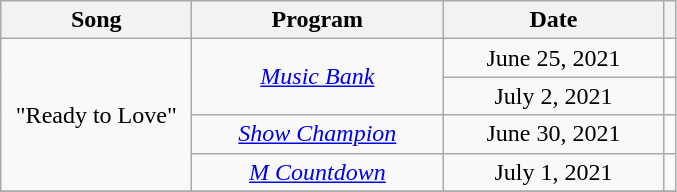<table class="wikitable" style="text-align:center">
<tr>
<th width="120">Song</th>
<th width="160">Program</th>
<th width="140">Date</th>
<th></th>
</tr>
<tr>
<td rowspan="4">"Ready to Love"</td>
<td rowspan="2"><em><a href='#'>Music Bank</a></em></td>
<td>June 25, 2021</td>
<td align="center"></td>
</tr>
<tr>
<td>July 2, 2021</td>
<td align="center"></td>
</tr>
<tr>
<td><em><a href='#'>Show Champion</a></em></td>
<td>June 30, 2021</td>
<td align="center"></td>
</tr>
<tr>
<td><em><a href='#'>M Countdown</a></em></td>
<td>July 1, 2021</td>
<td align="center"></td>
</tr>
<tr>
</tr>
</table>
